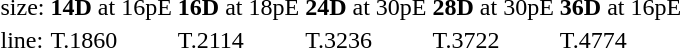<table style="margin-left:40px;">
<tr>
<td>size:</td>
<td><strong>14D</strong> at 16pE</td>
<td><strong>16D</strong> at 18pE</td>
<td><strong>24D</strong> at 30pE</td>
<td><strong>28D</strong> at 30pE</td>
<td><strong>36D</strong> at 16pE</td>
</tr>
<tr>
<td>line:</td>
<td>T.1860</td>
<td>T.2114</td>
<td>T.3236</td>
<td>T.3722</td>
<td>T.4774</td>
</tr>
</table>
